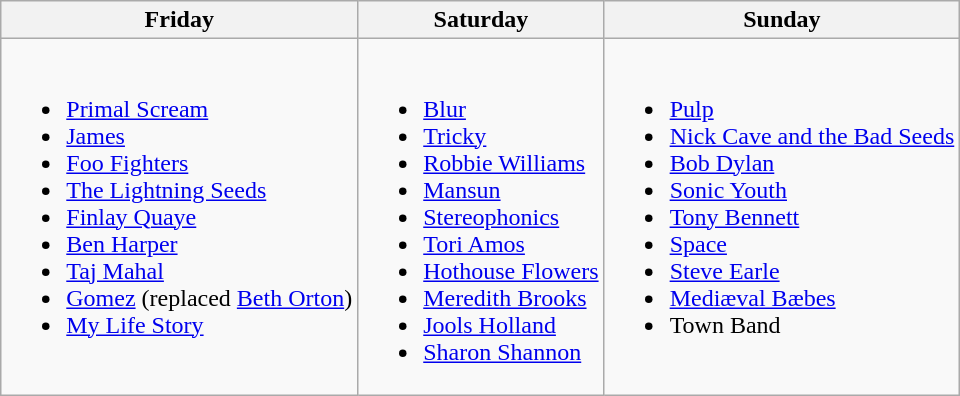<table class="wikitable">
<tr>
<th>Friday</th>
<th>Saturday</th>
<th>Sunday</th>
</tr>
<tr valign="top">
<td><br><ul><li><a href='#'>Primal Scream</a></li><li><a href='#'>James</a></li><li><a href='#'>Foo Fighters</a></li><li><a href='#'>The Lightning Seeds</a></li><li><a href='#'>Finlay Quaye</a></li><li><a href='#'>Ben Harper</a></li><li><a href='#'>Taj Mahal</a></li><li><a href='#'>Gomez</a> (replaced <a href='#'>Beth Orton</a>)</li><li><a href='#'>My Life Story</a></li></ul></td>
<td><br><ul><li><a href='#'>Blur</a></li><li><a href='#'>Tricky</a></li><li><a href='#'>Robbie Williams</a></li><li><a href='#'>Mansun</a></li><li><a href='#'>Stereophonics</a></li><li><a href='#'>Tori Amos</a></li><li><a href='#'>Hothouse Flowers</a></li><li><a href='#'>Meredith Brooks</a></li><li><a href='#'>Jools Holland</a></li><li><a href='#'>Sharon Shannon</a></li></ul></td>
<td><br><ul><li><a href='#'>Pulp</a></li><li><a href='#'>Nick Cave and the Bad Seeds</a></li><li><a href='#'>Bob Dylan</a></li><li><a href='#'>Sonic Youth</a></li><li><a href='#'>Tony Bennett</a></li><li><a href='#'>Space</a></li><li><a href='#'>Steve Earle</a></li><li><a href='#'>Mediæval Bæbes</a></li><li>Town Band</li></ul></td>
</tr>
</table>
